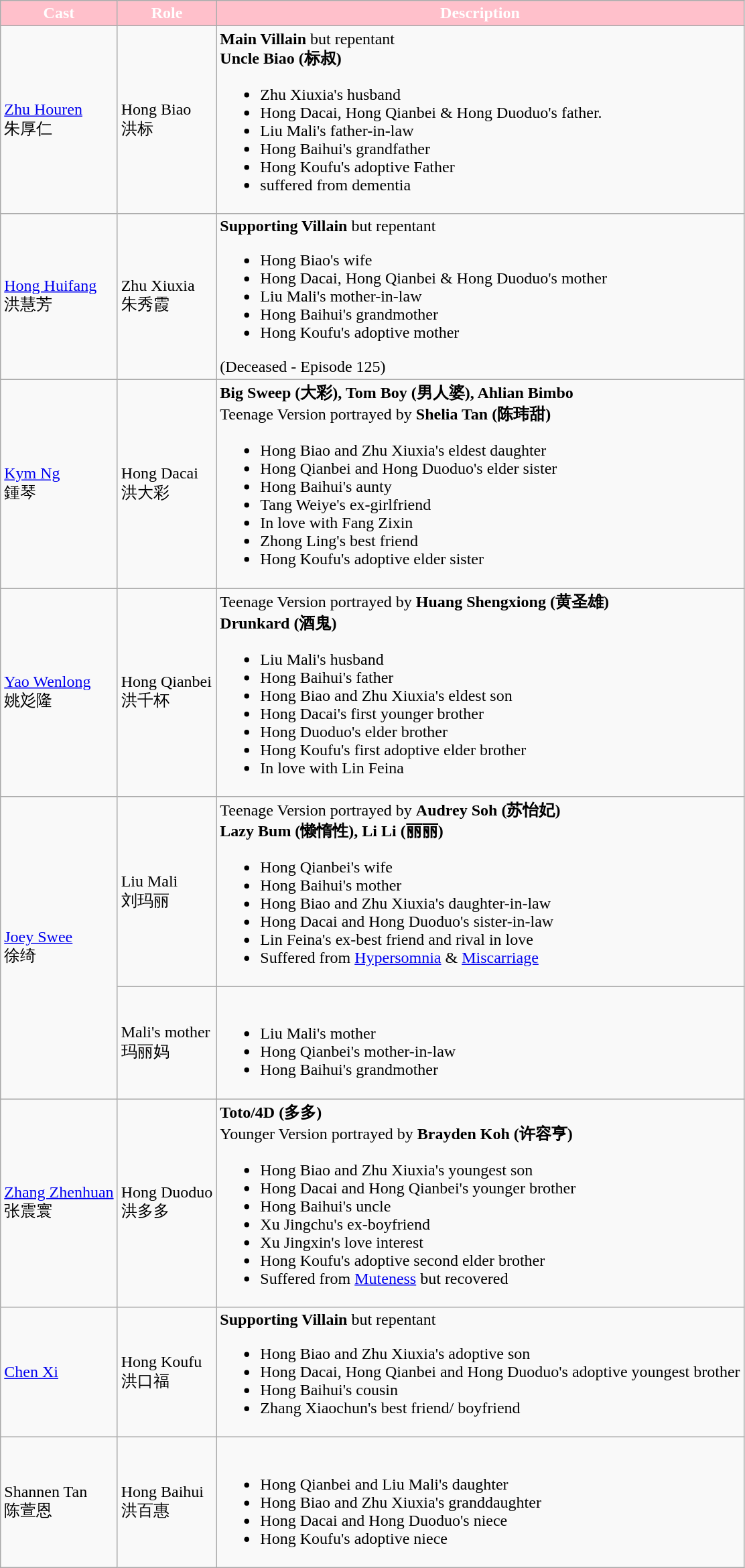<table class="wikitable">
<tr>
<th style="background:pink; color:white">Cast</th>
<th style="background:pink; color:white">Role</th>
<th style="background:pink; color:white">Description</th>
</tr>
<tr>
<td><a href='#'>Zhu Houren</a> <br> 朱厚仁</td>
<td>Hong Biao <br> 洪标</td>
<td><strong>Main Villain</strong> but repentant <br> <strong>Uncle Biao (标叔)</strong><br><ul><li>Zhu Xiuxia's husband</li><li>Hong Dacai, Hong Qianbei & Hong Duoduo's father.</li><li>Liu Mali's father-in-law</li><li>Hong Baihui's grandfather</li><li>Hong Koufu's adoptive Father</li><li>suffered from dementia</li></ul></td>
</tr>
<tr>
<td><a href='#'>Hong Huifang</a> <br> 洪慧芳</td>
<td>Zhu Xiuxia <br> 朱秀霞</td>
<td><strong>Supporting Villain</strong> but repentant<br><ul><li>Hong Biao's wife</li><li>Hong Dacai, Hong Qianbei & Hong Duoduo's mother</li><li>Liu Mali's mother-in-law</li><li>Hong Baihui's grandmother</li><li>Hong Koufu's adoptive mother</li></ul>(Deceased - Episode 125)</td>
</tr>
<tr>
<td><a href='#'>Kym Ng</a> <br> 鍾琴</td>
<td>Hong Dacai <br> 洪大彩</td>
<td><strong>Big Sweep (大彩), Tom Boy (男人婆), Ahlian Bimbo</strong> <br> Teenage Version portrayed by <strong>Shelia Tan (陈玮甜)</strong><br><ul><li>Hong Biao and Zhu Xiuxia's eldest daughter</li><li>Hong Qianbei and Hong Duoduo's elder sister</li><li>Hong Baihui's aunty</li><li>Tang Weiye's ex-girlfriend</li><li>In love with Fang Zixin</li><li>Zhong Ling's best friend</li><li>Hong Koufu's adoptive elder sister</li></ul></td>
</tr>
<tr>
<td><a href='#'>Yao Wenlong</a> <br> 姚彣隆</td>
<td>Hong Qianbei <br> 洪千杯</td>
<td>Teenage Version portrayed by <strong>Huang Shengxiong (黄圣雄)</strong> <br>  <strong>Drunkard (酒鬼)</strong><br><ul><li>Liu Mali's husband</li><li>Hong Baihui's father</li><li>Hong Biao and Zhu Xiuxia's eldest son</li><li>Hong Dacai's first younger brother</li><li>Hong Duoduo's elder brother</li><li>Hong Koufu's first adoptive elder brother</li><li>In love with Lin Feina</li></ul></td>
</tr>
<tr>
<td rowspan="2"><a href='#'>Joey Swee</a> <br>  徐绮</td>
<td>Liu Mali <br> 刘玛丽</td>
<td>Teenage Version portrayed by <strong>Audrey Soh (苏怡妃)</strong> <br> <strong>Lazy Bum (懒惰性), Li Li (丽丽)</strong><br><ul><li>Hong Qianbei's wife</li><li>Hong Baihui's mother</li><li>Hong Biao and Zhu Xiuxia's daughter-in-law</li><li>Hong Dacai and Hong Duoduo's sister-in-law</li><li>Lin Feina's ex-best friend and rival in love</li><li>Suffered from <a href='#'>Hypersomnia</a> & <a href='#'>Miscarriage</a></li></ul></td>
</tr>
<tr>
<td>Mali's mother <br> 玛丽妈</td>
<td><br><ul><li>Liu Mali's mother</li><li>Hong Qianbei's mother-in-law</li><li>Hong Baihui's grandmother</li></ul></td>
</tr>
<tr>
<td><a href='#'>Zhang Zhenhuan</a> <br> 张震寰</td>
<td>Hong Duoduo <br> 洪多多</td>
<td><strong>Toto/4D (多多)</strong> <br> Younger Version portrayed by <strong>Brayden Koh (许容亨)</strong><br><ul><li>Hong Biao and Zhu Xiuxia's youngest son</li><li>Hong Dacai and Hong Qianbei's younger brother</li><li>Hong Baihui's uncle</li><li>Xu Jingchu's ex-boyfriend</li><li>Xu Jingxin's love interest</li><li>Hong Koufu's adoptive second elder brother</li><li>Suffered from <a href='#'>Muteness</a> but recovered</li></ul></td>
</tr>
<tr>
<td><a href='#'>Chen Xi</a></td>
<td>Hong Koufu <br> 洪口福</td>
<td><strong>Supporting Villain</strong> but repentant<br><ul><li>Hong Biao and Zhu Xiuxia's adoptive son</li><li>Hong Dacai, Hong Qianbei and Hong Duoduo's adoptive youngest brother</li><li>Hong Baihui's cousin</li><li>Zhang Xiaochun's best friend/ boyfriend</li></ul></td>
</tr>
<tr>
<td>Shannen Tan <br> 陈萱恩</td>
<td>Hong Baihui <br> 洪百惠</td>
<td><br><ul><li>Hong Qianbei and Liu Mali's daughter</li><li>Hong Biao and Zhu Xiuxia's granddaughter</li><li>Hong Dacai and Hong Duoduo's niece</li><li>Hong Koufu's adoptive niece</li></ul></td>
</tr>
</table>
